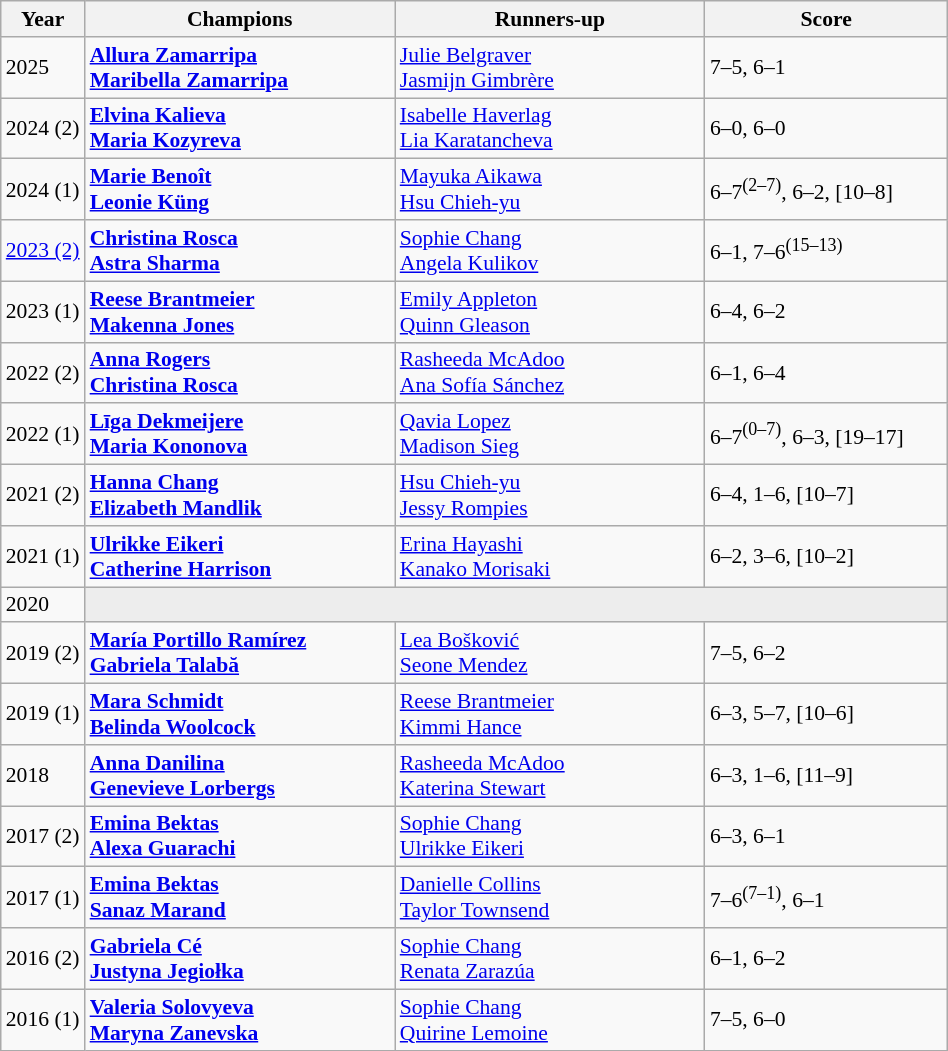<table class="wikitable" style="font-size:90%">
<tr>
<th>Year</th>
<th width="200">Champions</th>
<th width="200">Runners-up</th>
<th width="155">Score</th>
</tr>
<tr>
<td>2025</td>
<td><strong> <a href='#'>Allura Zamarripa</a> <br>  <a href='#'>Maribella Zamarripa</a></strong></td>
<td> <a href='#'>Julie Belgraver</a><br>  <a href='#'>Jasmijn Gimbrère</a></td>
<td>7–5, 6–1</td>
</tr>
<tr>
<td>2024 (2)</td>
<td> <strong><a href='#'>Elvina Kalieva</a></strong> <br>  <strong><a href='#'>Maria Kozyreva</a></strong></td>
<td> <a href='#'>Isabelle Haverlag</a> <br>  <a href='#'>Lia Karatancheva</a></td>
<td>6–0, 6–0</td>
</tr>
<tr>
<td>2024 (1)</td>
<td> <strong><a href='#'>Marie Benoît</a></strong> <br>  <strong><a href='#'>Leonie Küng</a></strong></td>
<td> <a href='#'>Mayuka Aikawa</a> <br>  <a href='#'>Hsu Chieh-yu</a></td>
<td>6–7<sup>(2–7)</sup>, 6–2, [10–8]</td>
</tr>
<tr>
<td><a href='#'>2023 (2)</a></td>
<td> <strong><a href='#'>Christina Rosca</a></strong> <br>  <strong><a href='#'>Astra Sharma</a></strong></td>
<td> <a href='#'>Sophie Chang</a> <br>  <a href='#'>Angela Kulikov</a></td>
<td>6–1, 7–6<sup>(15–13)</sup></td>
</tr>
<tr>
<td>2023 (1)</td>
<td> <strong><a href='#'>Reese Brantmeier</a></strong> <br>  <strong><a href='#'>Makenna Jones</a></strong></td>
<td> <a href='#'>Emily Appleton</a> <br>  <a href='#'>Quinn Gleason</a></td>
<td>6–4, 6–2</td>
</tr>
<tr>
<td>2022 (2)</td>
<td> <strong><a href='#'>Anna Rogers</a></strong> <br>  <strong><a href='#'>Christina Rosca</a></strong></td>
<td> <a href='#'>Rasheeda McAdoo</a> <br>  <a href='#'>Ana Sofía Sánchez</a></td>
<td>6–1, 6–4</td>
</tr>
<tr>
<td>2022 (1)</td>
<td> <strong><a href='#'>Līga Dekmeijere</a></strong> <br>  <strong><a href='#'>Maria Kononova</a></strong></td>
<td> <a href='#'>Qavia Lopez</a> <br>  <a href='#'>Madison Sieg</a></td>
<td>6–7<sup>(0–7)</sup>, 6–3, [19–17]</td>
</tr>
<tr>
<td>2021 (2)</td>
<td> <strong><a href='#'>Hanna Chang</a></strong> <br>  <strong><a href='#'>Elizabeth Mandlik</a></strong></td>
<td> <a href='#'>Hsu Chieh-yu</a> <br>  <a href='#'>Jessy Rompies</a></td>
<td>6–4, 1–6, [10–7]</td>
</tr>
<tr>
<td>2021 (1)</td>
<td> <strong><a href='#'>Ulrikke Eikeri</a></strong> <br>  <strong><a href='#'>Catherine Harrison</a></strong></td>
<td> <a href='#'>Erina Hayashi</a> <br>  <a href='#'>Kanako Morisaki</a></td>
<td>6–2, 3–6, [10–2]</td>
</tr>
<tr>
<td>2020</td>
<td colspan=3 bgcolor="#ededed"></td>
</tr>
<tr>
<td>2019 (2)</td>
<td> <strong><a href='#'>María Portillo Ramírez</a></strong> <br>  <strong><a href='#'>Gabriela Talabă</a></strong></td>
<td> <a href='#'>Lea Bošković</a> <br>  <a href='#'>Seone Mendez</a></td>
<td>7–5, 6–2</td>
</tr>
<tr>
<td>2019 (1)</td>
<td> <strong><a href='#'>Mara Schmidt</a></strong> <br>  <strong><a href='#'>Belinda Woolcock</a></strong></td>
<td> <a href='#'>Reese Brantmeier</a> <br>  <a href='#'>Kimmi Hance</a></td>
<td>6–3, 5–7, [10–6]</td>
</tr>
<tr>
<td>2018</td>
<td> <strong><a href='#'>Anna Danilina</a></strong> <br>  <strong><a href='#'>Genevieve Lorbergs</a></strong></td>
<td> <a href='#'>Rasheeda McAdoo</a> <br>  <a href='#'>Katerina Stewart</a></td>
<td>6–3, 1–6, [11–9]</td>
</tr>
<tr>
<td>2017 (2)</td>
<td> <strong><a href='#'>Emina Bektas</a></strong> <br>  <strong><a href='#'>Alexa Guarachi</a></strong></td>
<td> <a href='#'>Sophie Chang</a> <br>  <a href='#'>Ulrikke Eikeri</a></td>
<td>6–3, 6–1</td>
</tr>
<tr>
<td>2017 (1)</td>
<td> <strong><a href='#'>Emina Bektas</a></strong> <br>  <strong><a href='#'>Sanaz Marand</a></strong></td>
<td> <a href='#'>Danielle Collins</a> <br>  <a href='#'>Taylor Townsend</a></td>
<td>7–6<sup>(7–1)</sup>, 6–1</td>
</tr>
<tr>
<td>2016 (2)</td>
<td> <strong><a href='#'>Gabriela Cé</a></strong> <br>  <strong><a href='#'>Justyna Jegiołka</a></strong></td>
<td> <a href='#'>Sophie Chang</a> <br>  <a href='#'>Renata Zarazúa</a></td>
<td>6–1, 6–2</td>
</tr>
<tr>
<td>2016 (1)</td>
<td> <strong><a href='#'>Valeria Solovyeva</a></strong> <br>  <strong><a href='#'>Maryna Zanevska</a></strong></td>
<td> <a href='#'>Sophie Chang</a> <br>  <a href='#'>Quirine Lemoine</a></td>
<td>7–5, 6–0</td>
</tr>
</table>
